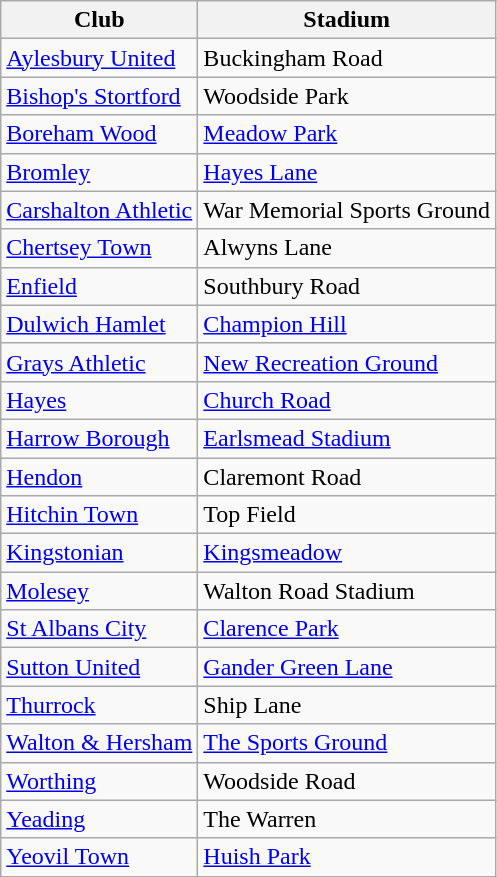<table class="wikitable sortable">
<tr>
<th>Club</th>
<th>Stadium</th>
</tr>
<tr>
<td><a href='#'>Aylesbury United</a></td>
<td>Buckingham Road</td>
</tr>
<tr>
<td><a href='#'>Bishop's Stortford</a></td>
<td>Woodside Park</td>
</tr>
<tr>
<td><a href='#'>Boreham Wood</a></td>
<td><a href='#'>Meadow Park</a></td>
</tr>
<tr>
<td><a href='#'>Bromley</a></td>
<td><a href='#'>Hayes Lane</a></td>
</tr>
<tr>
<td><a href='#'>Carshalton Athletic</a></td>
<td>War Memorial Sports Ground</td>
</tr>
<tr>
<td><a href='#'>Chertsey Town</a></td>
<td>Alwyns Lane</td>
</tr>
<tr>
<td><a href='#'>Enfield</a></td>
<td>Southbury Road</td>
</tr>
<tr>
<td><a href='#'>Dulwich Hamlet</a></td>
<td><a href='#'>Champion Hill</a></td>
</tr>
<tr>
<td><a href='#'>Grays Athletic</a></td>
<td><a href='#'>New Recreation Ground</a></td>
</tr>
<tr>
<td><a href='#'>Hayes</a></td>
<td><a href='#'>Church Road</a></td>
</tr>
<tr>
<td><a href='#'>Harrow Borough</a></td>
<td><a href='#'>Earlsmead Stadium</a></td>
</tr>
<tr>
<td><a href='#'>Hendon</a></td>
<td>Claremont Road</td>
</tr>
<tr>
<td><a href='#'>Hitchin Town</a></td>
<td>Top Field</td>
</tr>
<tr>
<td><a href='#'>Kingstonian</a></td>
<td><a href='#'>Kingsmeadow</a></td>
</tr>
<tr>
<td><a href='#'>Molesey</a></td>
<td>Walton Road Stadium</td>
</tr>
<tr>
<td><a href='#'>St Albans City</a></td>
<td><a href='#'>Clarence Park</a></td>
</tr>
<tr>
<td><a href='#'>Sutton United</a></td>
<td><a href='#'>Gander Green Lane</a></td>
</tr>
<tr>
<td><a href='#'>Thurrock</a></td>
<td>Ship Lane</td>
</tr>
<tr>
<td><a href='#'>Walton & Hersham</a></td>
<td><a href='#'>The Sports Ground</a></td>
</tr>
<tr>
<td><a href='#'>Worthing</a></td>
<td>Woodside Road</td>
</tr>
<tr>
<td><a href='#'>Yeading</a></td>
<td>The Warren</td>
</tr>
<tr>
<td><a href='#'>Yeovil Town</a></td>
<td><a href='#'>Huish Park</a></td>
</tr>
</table>
